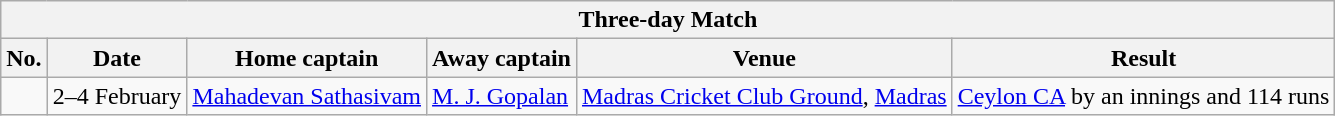<table class="wikitable">
<tr>
<th colspan="9">Three-day Match</th>
</tr>
<tr>
<th>No.</th>
<th>Date</th>
<th>Home captain</th>
<th>Away captain</th>
<th>Venue</th>
<th>Result</th>
</tr>
<tr>
<td></td>
<td>2–4 February</td>
<td><a href='#'>Mahadevan Sathasivam</a></td>
<td><a href='#'>M. J. Gopalan</a></td>
<td><a href='#'>Madras Cricket Club Ground</a>, <a href='#'>Madras</a></td>
<td><a href='#'>Ceylon CA</a> by an innings and 114 runs</td>
</tr>
</table>
